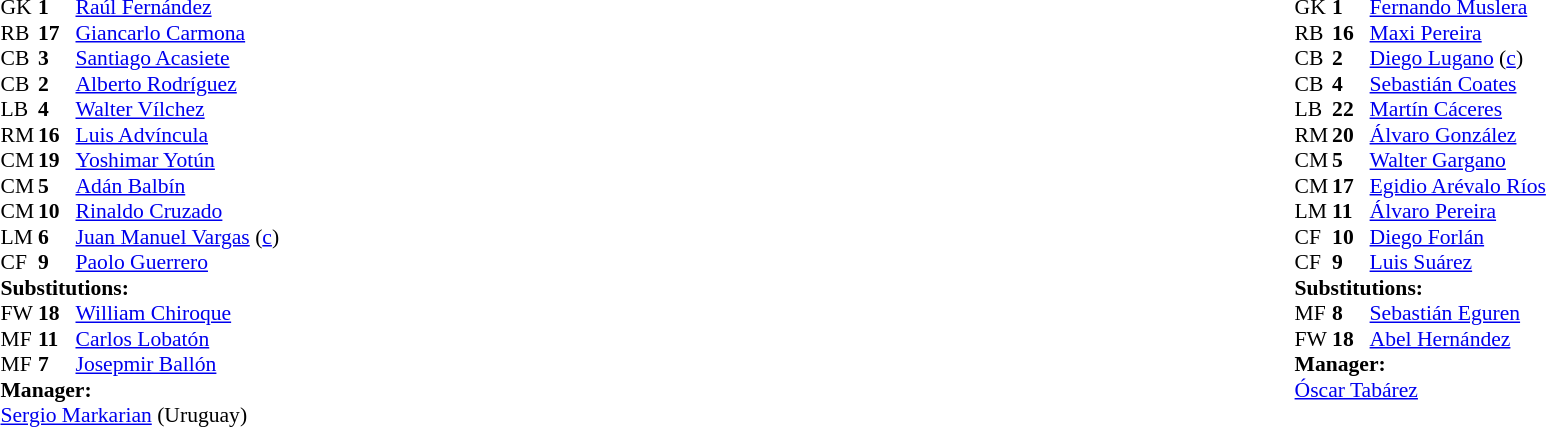<table width="100%">
<tr>
<td valign="top" width="50%"><br><table style="font-size: 90%" cellspacing="0" cellpadding="0">
<tr>
<th width=25></th>
<th width=25></th>
</tr>
<tr>
<td>GK</td>
<td><strong>1</strong></td>
<td><a href='#'>Raúl Fernández</a></td>
</tr>
<tr>
<td>RB</td>
<td><strong>17</strong></td>
<td><a href='#'>Giancarlo Carmona</a></td>
</tr>
<tr>
<td>CB</td>
<td><strong>3</strong></td>
<td><a href='#'>Santiago Acasiete</a></td>
</tr>
<tr>
<td>CB</td>
<td><strong>2</strong></td>
<td><a href='#'>Alberto Rodríguez</a></td>
</tr>
<tr>
<td>LB</td>
<td><strong>4</strong></td>
<td><a href='#'>Walter Vílchez</a></td>
</tr>
<tr>
<td>RM</td>
<td><strong>16</strong></td>
<td><a href='#'>Luis Advíncula</a></td>
<td></td>
<td></td>
</tr>
<tr>
<td>CM</td>
<td><strong>19</strong></td>
<td><a href='#'>Yoshimar Yotún</a></td>
<td></td>
<td></td>
</tr>
<tr>
<td>CM</td>
<td><strong>5</strong></td>
<td><a href='#'>Adán Balbín</a></td>
<td></td>
<td></td>
</tr>
<tr>
<td>CM</td>
<td><strong>10</strong></td>
<td><a href='#'>Rinaldo Cruzado</a></td>
</tr>
<tr>
<td>LM</td>
<td><strong>6</strong></td>
<td><a href='#'>Juan Manuel Vargas</a> (<a href='#'>c</a>)</td>
<td></td>
</tr>
<tr>
<td>CF</td>
<td><strong>9</strong></td>
<td><a href='#'>Paolo Guerrero</a></td>
</tr>
<tr>
<td colspan=3><strong>Substitutions:</strong></td>
</tr>
<tr>
<td>FW</td>
<td><strong>18</strong></td>
<td><a href='#'>William Chiroque</a></td>
<td></td>
<td></td>
</tr>
<tr>
<td>MF</td>
<td><strong>11</strong></td>
<td><a href='#'>Carlos Lobatón</a></td>
<td></td>
<td></td>
</tr>
<tr>
<td>MF</td>
<td><strong>7</strong></td>
<td><a href='#'>Josepmir Ballón</a></td>
<td></td>
<td></td>
</tr>
<tr>
<td colspan=3><strong>Manager:</strong></td>
</tr>
<tr>
<td colspan=3><a href='#'>Sergio Markarian</a> (Uruguay)</td>
</tr>
</table>
</td>
<td valign="top"></td>
<td valign="top"></td>
<td valign="top" width="50%"><br><table style="font-size: 90%" cellspacing="0" cellpadding="0" align="center">
<tr>
<th width=25></th>
<th width=25></th>
</tr>
<tr>
<td>GK</td>
<td><strong>1</strong></td>
<td><a href='#'>Fernando Muslera</a></td>
</tr>
<tr>
<td>RB</td>
<td><strong>16</strong></td>
<td><a href='#'>Maxi Pereira</a></td>
</tr>
<tr>
<td>CB</td>
<td><strong>2</strong></td>
<td><a href='#'>Diego Lugano</a> (<a href='#'>c</a>)</td>
<td></td>
</tr>
<tr>
<td>CB</td>
<td><strong>4</strong></td>
<td><a href='#'>Sebastián Coates</a></td>
</tr>
<tr>
<td>LB</td>
<td><strong>22</strong></td>
<td><a href='#'>Martín Cáceres</a></td>
</tr>
<tr>
<td>RM</td>
<td><strong>20</strong></td>
<td><a href='#'>Álvaro González</a></td>
</tr>
<tr>
<td>CM</td>
<td><strong>5</strong></td>
<td><a href='#'>Walter Gargano</a></td>
<td></td>
<td></td>
</tr>
<tr>
<td>CM</td>
<td><strong>17</strong></td>
<td><a href='#'>Egidio Arévalo Ríos</a></td>
</tr>
<tr>
<td>LM</td>
<td><strong>11</strong></td>
<td><a href='#'>Álvaro Pereira</a></td>
</tr>
<tr>
<td>CF</td>
<td><strong>10</strong></td>
<td><a href='#'>Diego Forlán</a></td>
</tr>
<tr>
<td>CF</td>
<td><strong>9</strong></td>
<td><a href='#'>Luis Suárez</a></td>
<td></td>
<td></td>
</tr>
<tr>
<td colspan=3><strong>Substitutions:</strong></td>
</tr>
<tr>
<td>MF</td>
<td><strong>8</strong></td>
<td><a href='#'>Sebastián Eguren</a></td>
<td></td>
<td></td>
</tr>
<tr>
<td>FW</td>
<td><strong>18</strong></td>
<td><a href='#'>Abel Hernández</a></td>
<td></td>
<td></td>
</tr>
<tr>
<td colspan=3><strong>Manager:</strong></td>
</tr>
<tr>
<td colspan=3><a href='#'>Óscar Tabárez</a></td>
</tr>
</table>
</td>
</tr>
</table>
